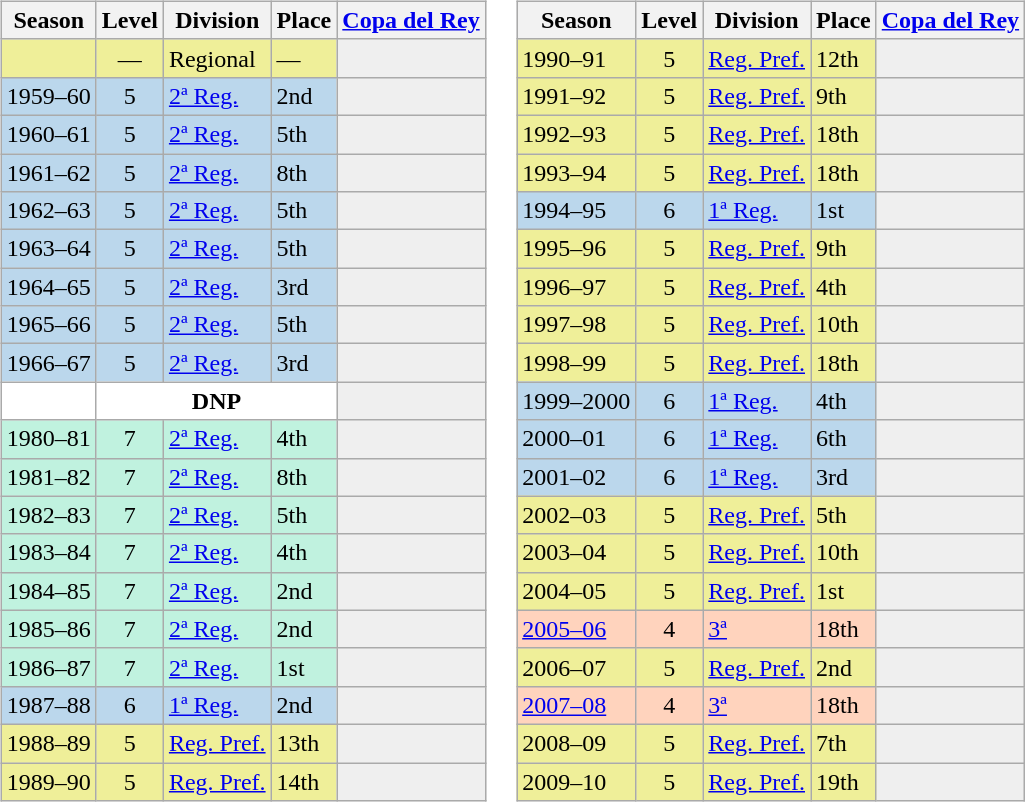<table>
<tr>
<td valign="top" width=0%><br><table class="wikitable">
<tr style="background:#f0f6fa;">
<th>Season</th>
<th>Level</th>
<th>Division</th>
<th>Place</th>
<th><a href='#'>Copa del Rey</a></th>
</tr>
<tr>
<td style="background:#EFEF99;"></td>
<td style="background:#EFEF99;" align="center">—</td>
<td style="background:#EFEF99;">Regional</td>
<td style="background:#EFEF99;">—</td>
<th style="background:#efefef;"></th>
</tr>
<tr>
<td style="background:#BBD7EC;">1959–60</td>
<td style="background:#BBD7EC;" align="center">5</td>
<td style="background:#BBD7EC;"><a href='#'>2ª Reg.</a></td>
<td style="background:#BBD7EC;">2nd</td>
<th style="background:#efefef;"></th>
</tr>
<tr>
<td style="background:#BBD7EC;">1960–61</td>
<td style="background:#BBD7EC;" align="center">5</td>
<td style="background:#BBD7EC;"><a href='#'>2ª Reg.</a></td>
<td style="background:#BBD7EC;">5th</td>
<th style="background:#efefef;"></th>
</tr>
<tr>
<td style="background:#BBD7EC;">1961–62</td>
<td style="background:#BBD7EC;" align="center">5</td>
<td style="background:#BBD7EC;"><a href='#'>2ª Reg.</a></td>
<td style="background:#BBD7EC;">8th</td>
<th style="background:#efefef;"></th>
</tr>
<tr>
<td style="background:#BBD7EC;">1962–63</td>
<td style="background:#BBD7EC;" align="center">5</td>
<td style="background:#BBD7EC;"><a href='#'>2ª Reg.</a></td>
<td style="background:#BBD7EC;">5th</td>
<th style="background:#efefef;"></th>
</tr>
<tr>
<td style="background:#BBD7EC;">1963–64</td>
<td style="background:#BBD7EC;" align="center">5</td>
<td style="background:#BBD7EC;"><a href='#'>2ª Reg.</a></td>
<td style="background:#BBD7EC;">5th</td>
<th style="background:#efefef;"></th>
</tr>
<tr>
<td style="background:#BBD7EC;">1964–65</td>
<td style="background:#BBD7EC;" align="center">5</td>
<td style="background:#BBD7EC;"><a href='#'>2ª Reg.</a></td>
<td style="background:#BBD7EC;">3rd</td>
<th style="background:#efefef;"></th>
</tr>
<tr>
<td style="background:#BBD7EC;">1965–66</td>
<td style="background:#BBD7EC;" align="center">5</td>
<td style="background:#BBD7EC;"><a href='#'>2ª Reg.</a></td>
<td style="background:#BBD7EC;">5th</td>
<th style="background:#efefef;"></th>
</tr>
<tr>
<td style="background:#BBD7EC;">1966–67</td>
<td style="background:#BBD7EC;" align="center">5</td>
<td style="background:#BBD7EC;"><a href='#'>2ª Reg.</a></td>
<td style="background:#BBD7EC;">3rd</td>
<th style="background:#efefef;"></th>
</tr>
<tr>
<td style="background:#FFFFFF;"></td>
<th style="background:#FFFFFF;" colspan=3>DNP</th>
<th style="background:#efefef;"></th>
</tr>
<tr>
<td style="background:#C0F2DF;">1980–81</td>
<td style="background:#C0F2DF;" align="center">7</td>
<td style="background:#C0F2DF;"><a href='#'>2ª Reg.</a></td>
<td style="background:#C0F2DF;">4th</td>
<th style="background:#efefef;"></th>
</tr>
<tr>
<td style="background:#C0F2DF;">1981–82</td>
<td style="background:#C0F2DF;" align="center">7</td>
<td style="background:#C0F2DF;"><a href='#'>2ª Reg.</a></td>
<td style="background:#C0F2DF;">8th</td>
<th style="background:#efefef;"></th>
</tr>
<tr>
<td style="background:#C0F2DF;">1982–83</td>
<td style="background:#C0F2DF;" align="center">7</td>
<td style="background:#C0F2DF;"><a href='#'>2ª Reg.</a></td>
<td style="background:#C0F2DF;">5th</td>
<th style="background:#efefef;"></th>
</tr>
<tr>
<td style="background:#C0F2DF;">1983–84</td>
<td style="background:#C0F2DF;" align="center">7</td>
<td style="background:#C0F2DF;"><a href='#'>2ª Reg.</a></td>
<td style="background:#C0F2DF;">4th</td>
<th style="background:#efefef;"></th>
</tr>
<tr>
<td style="background:#C0F2DF;">1984–85</td>
<td style="background:#C0F2DF;" align="center">7</td>
<td style="background:#C0F2DF;"><a href='#'>2ª Reg.</a></td>
<td style="background:#C0F2DF;">2nd</td>
<th style="background:#efefef;"></th>
</tr>
<tr>
<td style="background:#C0F2DF;">1985–86</td>
<td style="background:#C0F2DF;" align="center">7</td>
<td style="background:#C0F2DF;"><a href='#'>2ª Reg.</a></td>
<td style="background:#C0F2DF;">2nd</td>
<th style="background:#efefef;"></th>
</tr>
<tr>
<td style="background:#C0F2DF;">1986–87</td>
<td style="background:#C0F2DF;" align="center">7</td>
<td style="background:#C0F2DF;"><a href='#'>2ª Reg.</a></td>
<td style="background:#C0F2DF;">1st</td>
<th style="background:#efefef;"></th>
</tr>
<tr>
<td style="background:#BBD7EC;">1987–88</td>
<td style="background:#BBD7EC;" align="center">6</td>
<td style="background:#BBD7EC;"><a href='#'>1ª Reg.</a></td>
<td style="background:#BBD7EC;">2nd</td>
<th style="background:#efefef;"></th>
</tr>
<tr>
<td style="background:#EFEF99;">1988–89</td>
<td style="background:#EFEF99;" align="center">5</td>
<td style="background:#EFEF99;"><a href='#'>Reg. Pref.</a></td>
<td style="background:#EFEF99;">13th</td>
<td style="background:#efefef;"></td>
</tr>
<tr>
<td style="background:#EFEF99;">1989–90</td>
<td style="background:#EFEF99;" align="center">5</td>
<td style="background:#EFEF99;"><a href='#'>Reg. Pref.</a></td>
<td style="background:#EFEF99;">14th</td>
<td style="background:#efefef;"></td>
</tr>
</table>
</td>
<td valign="top" width=0%><br><table class="wikitable">
<tr style="background:#f0f6fa;">
<th>Season</th>
<th>Level</th>
<th>Division</th>
<th>Place</th>
<th><a href='#'>Copa del Rey</a></th>
</tr>
<tr>
<td style="background:#EFEF99;">1990–91</td>
<td style="background:#EFEF99;" align="center">5</td>
<td style="background:#EFEF99;"><a href='#'>Reg. Pref.</a></td>
<td style="background:#EFEF99;">12th</td>
<td style="background:#efefef;"></td>
</tr>
<tr>
<td style="background:#EFEF99;">1991–92</td>
<td style="background:#EFEF99;" align="center">5</td>
<td style="background:#EFEF99;"><a href='#'>Reg. Pref.</a></td>
<td style="background:#EFEF99;">9th</td>
<td style="background:#efefef;"></td>
</tr>
<tr>
<td style="background:#EFEF99;">1992–93</td>
<td style="background:#EFEF99;" align="center">5</td>
<td style="background:#EFEF99;"><a href='#'>Reg. Pref.</a></td>
<td style="background:#EFEF99;">18th</td>
<td style="background:#efefef;"></td>
</tr>
<tr>
<td style="background:#EFEF99;">1993–94</td>
<td style="background:#EFEF99;" align="center">5</td>
<td style="background:#EFEF99;"><a href='#'>Reg. Pref.</a></td>
<td style="background:#EFEF99;">18th</td>
<td style="background:#efefef;"></td>
</tr>
<tr>
<td style="background:#BBD7EC;">1994–95</td>
<td style="background:#BBD7EC;" align="center">6</td>
<td style="background:#BBD7EC;"><a href='#'>1ª Reg.</a></td>
<td style="background:#BBD7EC;">1st</td>
<td style="background:#efefef;"></td>
</tr>
<tr>
<td style="background:#EFEF99;">1995–96</td>
<td style="background:#EFEF99;" align="center">5</td>
<td style="background:#EFEF99;"><a href='#'>Reg. Pref.</a></td>
<td style="background:#EFEF99;">9th</td>
<td style="background:#efefef;"></td>
</tr>
<tr>
<td style="background:#EFEF99;">1996–97</td>
<td style="background:#EFEF99;" align="center">5</td>
<td style="background:#EFEF99;"><a href='#'>Reg. Pref.</a></td>
<td style="background:#EFEF99;">4th</td>
<td style="background:#efefef;"></td>
</tr>
<tr>
<td style="background:#EFEF99;">1997–98</td>
<td style="background:#EFEF99;" align="center">5</td>
<td style="background:#EFEF99;"><a href='#'>Reg. Pref.</a></td>
<td style="background:#EFEF99;">10th</td>
<td style="background:#efefef;"></td>
</tr>
<tr>
<td style="background:#EFEF99;">1998–99</td>
<td style="background:#EFEF99;" align="center">5</td>
<td style="background:#EFEF99;"><a href='#'>Reg. Pref.</a></td>
<td style="background:#EFEF99;">18th</td>
<td style="background:#efefef;"></td>
</tr>
<tr>
<td style="background:#BBD7EC;">1999–2000</td>
<td style="background:#BBD7EC;" align="center">6</td>
<td style="background:#BBD7EC;"><a href='#'>1ª Reg.</a></td>
<td style="background:#BBD7EC;">4th</td>
<td style="background:#efefef;"></td>
</tr>
<tr>
<td style="background:#BBD7EC;">2000–01</td>
<td style="background:#BBD7EC;" align="center">6</td>
<td style="background:#BBD7EC;"><a href='#'>1ª Reg.</a></td>
<td style="background:#BBD7EC;">6th</td>
<td style="background:#efefef;"></td>
</tr>
<tr>
<td style="background:#BBD7EC;">2001–02</td>
<td style="background:#BBD7EC;" align="center">6</td>
<td style="background:#BBD7EC;"><a href='#'>1ª Reg.</a></td>
<td style="background:#BBD7EC;">3rd</td>
<td style="background:#efefef;"></td>
</tr>
<tr>
<td style="background:#EFEF99;">2002–03</td>
<td style="background:#EFEF99;" align="center">5</td>
<td style="background:#EFEF99;"><a href='#'>Reg. Pref.</a></td>
<td style="background:#EFEF99;">5th</td>
<td style="background:#efefef;"></td>
</tr>
<tr>
<td style="background:#EFEF99;">2003–04</td>
<td style="background:#EFEF99;" align="center">5</td>
<td style="background:#EFEF99;"><a href='#'>Reg. Pref.</a></td>
<td style="background:#EFEF99;">10th</td>
<td style="background:#efefef;"></td>
</tr>
<tr>
<td style="background:#EFEF99;">2004–05</td>
<td style="background:#EFEF99;" align="center">5</td>
<td style="background:#EFEF99;"><a href='#'>Reg. Pref.</a></td>
<td style="background:#EFEF99;">1st</td>
<td style="background:#efefef;"></td>
</tr>
<tr>
<td style="background:#FFD3BD;"><a href='#'>2005–06</a></td>
<td style="background:#FFD3BD;" align="center">4</td>
<td style="background:#FFD3BD;"><a href='#'>3ª</a></td>
<td style="background:#FFD3BD;">18th</td>
<td style="background:#efefef;"></td>
</tr>
<tr>
<td style="background:#EFEF99;">2006–07</td>
<td style="background:#EFEF99;" align="center">5</td>
<td style="background:#EFEF99;"><a href='#'>Reg. Pref.</a></td>
<td style="background:#EFEF99;">2nd</td>
<td style="background:#efefef;"></td>
</tr>
<tr>
<td style="background:#FFD3BD;"><a href='#'>2007–08</a></td>
<td style="background:#FFD3BD;" align="center">4</td>
<td style="background:#FFD3BD;"><a href='#'>3ª</a></td>
<td style="background:#FFD3BD;">18th</td>
<td style="background:#efefef;"></td>
</tr>
<tr>
<td style="background:#EFEF99;">2008–09</td>
<td style="background:#EFEF99;" align="center">5</td>
<td style="background:#EFEF99;"><a href='#'>Reg. Pref.</a></td>
<td style="background:#EFEF99;">7th</td>
<td style="background:#efefef;"></td>
</tr>
<tr>
<td style="background:#EFEF99;">2009–10</td>
<td style="background:#EFEF99;" align="center">5</td>
<td style="background:#EFEF99;"><a href='#'>Reg. Pref.</a></td>
<td style="background:#EFEF99;">19th</td>
<td style="background:#efefef;"></td>
</tr>
</table>
</td>
</tr>
</table>
